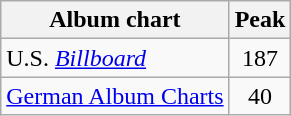<table class="wikitable sortable">
<tr>
<th>Album chart</th>
<th>Peak</th>
</tr>
<tr>
<td>U.S. <em><a href='#'>Billboard</a></em></td>
<td align=center>187</td>
</tr>
<tr>
<td><a href='#'>German Album Charts</a></td>
<td align=center>40</td>
</tr>
</table>
